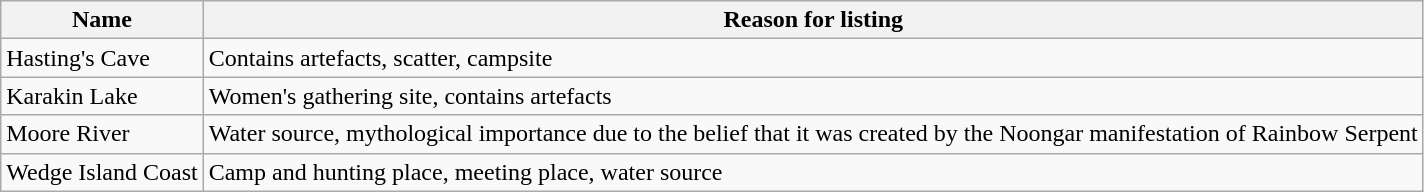<table class="wikitable">
<tr>
<th>Name</th>
<th>Reason for listing</th>
</tr>
<tr>
<td>Hasting's Cave</td>
<td>Contains artefacts,  scatter, campsite</td>
</tr>
<tr>
<td>Karakin Lake</td>
<td>Women's gathering site, contains artefacts</td>
</tr>
<tr>
<td>Moore River</td>
<td>Water source, mythological importance due to the belief that it was created by the Noongar manifestation of Rainbow Serpent</td>
</tr>
<tr>
<td>Wedge Island Coast</td>
<td>Camp and hunting place, meeting place, water source</td>
</tr>
</table>
